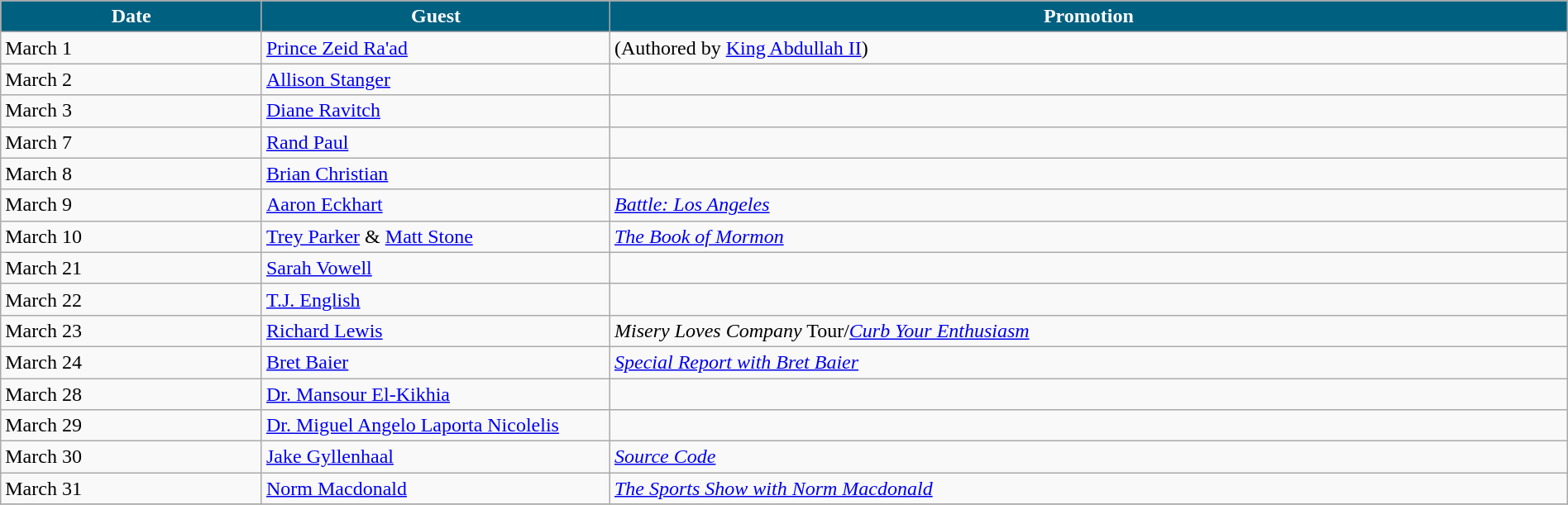<table class="wikitable" width="100%">
<tr bgcolor="#CCCCCC">
<th width="15%" style="background:#006080; color:#FFFFFF">Date</th>
<th width="20%" style="background:#006080; color:#FFFFFF">Guest</th>
<th width="55%" style="background:#006080; color:#FFFFFF">Promotion</th>
</tr>
<tr>
<td>March 1</td>
<td><a href='#'>Prince Zeid Ra'ad</a></td>
<td> (Authored by <a href='#'>King Abdullah II</a>)</td>
</tr>
<tr>
<td>March 2</td>
<td><a href='#'>Allison Stanger</a></td>
<td></td>
</tr>
<tr>
<td>March 3</td>
<td><a href='#'>Diane Ravitch</a></td>
<td></td>
</tr>
<tr>
<td>March 7</td>
<td><a href='#'>Rand Paul</a></td>
<td></td>
</tr>
<tr>
<td>March 8</td>
<td><a href='#'>Brian Christian</a></td>
<td></td>
</tr>
<tr>
<td>March 9</td>
<td><a href='#'>Aaron Eckhart</a></td>
<td><em><a href='#'>Battle: Los Angeles</a></em></td>
</tr>
<tr>
<td>March 10</td>
<td><a href='#'>Trey Parker</a> & <a href='#'>Matt Stone</a></td>
<td><em><a href='#'>The Book of Mormon</a></em></td>
</tr>
<tr>
<td>March 21</td>
<td><a href='#'>Sarah Vowell</a></td>
<td></td>
</tr>
<tr>
<td>March 22</td>
<td><a href='#'>T.J. English</a></td>
<td></td>
</tr>
<tr>
<td>March 23</td>
<td><a href='#'>Richard Lewis</a></td>
<td><em>Misery Loves Company</em> Tour/<em><a href='#'>Curb Your Enthusiasm</a></em></td>
</tr>
<tr>
<td>March 24</td>
<td><a href='#'>Bret Baier</a></td>
<td><em><a href='#'>Special Report with Bret Baier</a></em></td>
</tr>
<tr>
<td>March 28</td>
<td><a href='#'>Dr. Mansour El-Kikhia</a></td>
<td></td>
</tr>
<tr>
<td>March 29</td>
<td><a href='#'>Dr. Miguel Angelo Laporta Nicolelis</a></td>
<td></td>
</tr>
<tr>
<td>March 30</td>
<td><a href='#'>Jake Gyllenhaal</a></td>
<td><em><a href='#'>Source Code</a></em></td>
</tr>
<tr>
<td>March 31</td>
<td><a href='#'>Norm Macdonald</a></td>
<td><em><a href='#'>The Sports Show with Norm Macdonald</a></em></td>
</tr>
<tr>
</tr>
</table>
